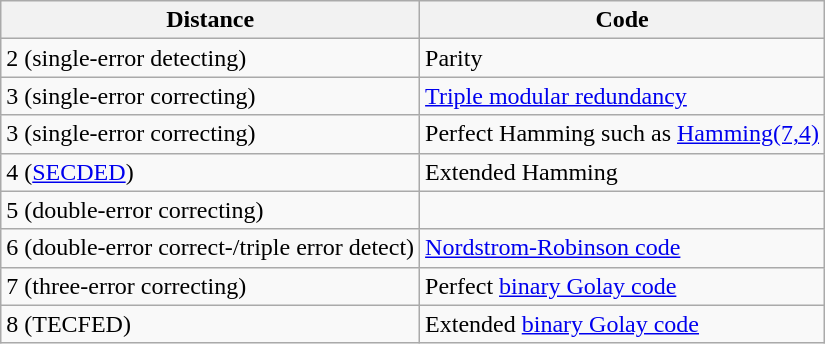<table class="wikitable">
<tr>
<th>Distance</th>
<th>Code</th>
</tr>
<tr>
<td>2 (single-error detecting)</td>
<td>Parity</td>
</tr>
<tr>
<td>3 (single-error correcting)</td>
<td><a href='#'>Triple modular redundancy</a></td>
</tr>
<tr>
<td>3 (single-error correcting)</td>
<td>Perfect Hamming such as <a href='#'>Hamming(7,4)</a></td>
</tr>
<tr>
<td>4 (<a href='#'>SECDED</a>)</td>
<td>Extended Hamming</td>
</tr>
<tr>
<td>5 (double-error correcting)</td>
<td></td>
</tr>
<tr>
<td>6 (double-error correct-/triple error detect)</td>
<td><a href='#'>Nordstrom-Robinson code</a></td>
</tr>
<tr>
<td>7 (three-error correcting)</td>
<td>Perfect <a href='#'>binary Golay code</a></td>
</tr>
<tr>
<td>8 (TECFED)</td>
<td>Extended <a href='#'>binary Golay code</a></td>
</tr>
</table>
